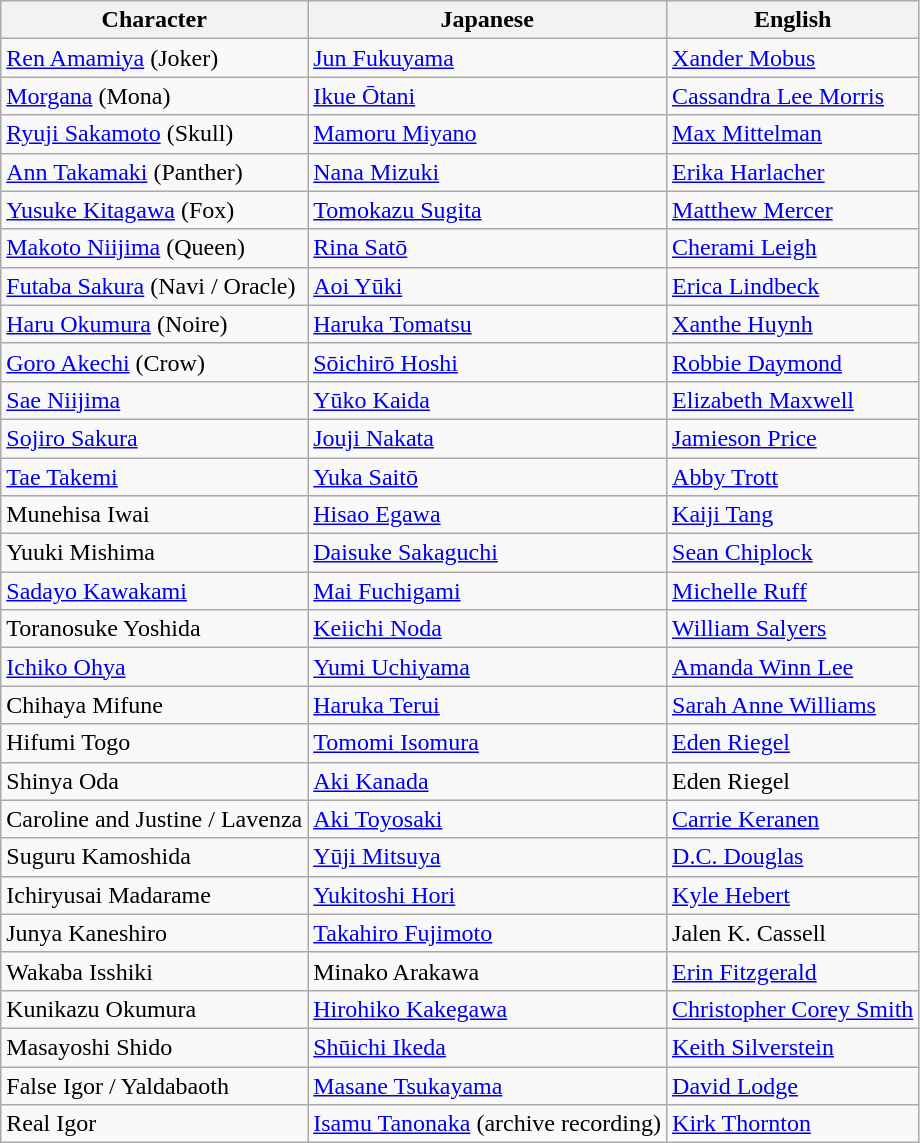<table class="wikitable">
<tr>
<th>Character</th>
<th>Japanese</th>
<th>English</th>
</tr>
<tr>
<td><a href='#'>Ren Amamiya</a> (Joker)</td>
<td><a href='#'>Jun Fukuyama</a></td>
<td><a href='#'>Xander Mobus</a></td>
</tr>
<tr>
<td><a href='#'>Morgana</a> (Mona)</td>
<td><a href='#'>Ikue Ōtani</a></td>
<td><a href='#'>Cassandra Lee Morris</a></td>
</tr>
<tr>
<td><a href='#'>Ryuji Sakamoto</a> (Skull)</td>
<td><a href='#'>Mamoru Miyano</a></td>
<td><a href='#'>Max Mittelman</a></td>
</tr>
<tr>
<td><a href='#'>Ann Takamaki</a> (Panther)</td>
<td><a href='#'>Nana Mizuki</a></td>
<td><a href='#'>Erika Harlacher</a></td>
</tr>
<tr>
<td><a href='#'>Yusuke Kitagawa</a> (Fox)</td>
<td><a href='#'>Tomokazu Sugita</a></td>
<td><a href='#'>Matthew Mercer</a></td>
</tr>
<tr>
<td><a href='#'>Makoto Niijima</a> (Queen)</td>
<td><a href='#'>Rina Satō</a></td>
<td><a href='#'>Cherami Leigh</a></td>
</tr>
<tr>
<td><a href='#'>Futaba Sakura</a> (Navi / Oracle)</td>
<td><a href='#'>Aoi Yūki</a></td>
<td><a href='#'>Erica Lindbeck</a></td>
</tr>
<tr>
<td><a href='#'>Haru Okumura</a> (Noire)</td>
<td><a href='#'>Haruka Tomatsu</a></td>
<td><a href='#'>Xanthe Huynh</a></td>
</tr>
<tr>
<td><a href='#'>Goro Akechi</a> (Crow)</td>
<td><a href='#'>Sōichirō Hoshi</a></td>
<td><a href='#'>Robbie Daymond</a></td>
</tr>
<tr>
<td><a href='#'>Sae Niijima</a></td>
<td><a href='#'>Yūko Kaida</a></td>
<td><a href='#'>Elizabeth Maxwell</a></td>
</tr>
<tr>
<td><a href='#'>Sojiro Sakura</a></td>
<td><a href='#'>Jouji Nakata</a></td>
<td><a href='#'>Jamieson Price</a></td>
</tr>
<tr>
<td><a href='#'>Tae Takemi</a></td>
<td><a href='#'>Yuka Saitō</a></td>
<td><a href='#'>Abby Trott</a></td>
</tr>
<tr>
<td>Munehisa Iwai</td>
<td><a href='#'>Hisao Egawa</a></td>
<td><a href='#'>Kaiji Tang</a></td>
</tr>
<tr>
<td>Yuuki Mishima</td>
<td><a href='#'>Daisuke Sakaguchi</a></td>
<td><a href='#'>Sean Chiplock</a></td>
</tr>
<tr>
<td><a href='#'>Sadayo Kawakami</a></td>
<td><a href='#'>Mai Fuchigami</a></td>
<td><a href='#'>Michelle Ruff</a></td>
</tr>
<tr>
<td>Toranosuke Yoshida</td>
<td><a href='#'>Keiichi Noda</a></td>
<td><a href='#'>William Salyers</a></td>
</tr>
<tr>
<td><a href='#'>Ichiko Ohya</a></td>
<td><a href='#'>Yumi Uchiyama</a></td>
<td><a href='#'>Amanda Winn Lee</a></td>
</tr>
<tr>
<td>Chihaya Mifune</td>
<td><a href='#'>Haruka Terui</a></td>
<td><a href='#'>Sarah Anne Williams</a></td>
</tr>
<tr>
<td>Hifumi Togo</td>
<td><a href='#'>Tomomi Isomura</a></td>
<td><a href='#'>Eden Riegel</a></td>
</tr>
<tr>
<td>Shinya Oda</td>
<td><a href='#'>Aki Kanada</a></td>
<td>Eden Riegel</td>
</tr>
<tr>
<td>Caroline and Justine / Lavenza</td>
<td><a href='#'>Aki Toyosaki</a></td>
<td><a href='#'>Carrie Keranen</a></td>
</tr>
<tr>
<td>Suguru Kamoshida</td>
<td><a href='#'>Yūji Mitsuya</a></td>
<td><a href='#'>D.C. Douglas</a></td>
</tr>
<tr>
<td>Ichiryusai Madarame</td>
<td><a href='#'>Yukitoshi Hori</a></td>
<td><a href='#'>Kyle Hebert</a></td>
</tr>
<tr>
<td>Junya Kaneshiro</td>
<td><a href='#'>Takahiro Fujimoto</a></td>
<td>Jalen K. Cassell</td>
</tr>
<tr>
<td>Wakaba Isshiki</td>
<td>Minako Arakawa</td>
<td><a href='#'>Erin Fitzgerald</a></td>
</tr>
<tr>
<td>Kunikazu Okumura</td>
<td><a href='#'>Hirohiko Kakegawa</a></td>
<td><a href='#'>Christopher Corey Smith</a></td>
</tr>
<tr>
<td>Masayoshi Shido</td>
<td><a href='#'>Shūichi Ikeda</a></td>
<td><a href='#'>Keith Silverstein</a></td>
</tr>
<tr>
<td>False Igor / Yaldabaoth</td>
<td><a href='#'>Masane Tsukayama</a></td>
<td><a href='#'>David Lodge</a></td>
</tr>
<tr>
<td>Real Igor</td>
<td><a href='#'>Isamu Tanonaka</a> (archive recording)</td>
<td><a href='#'>Kirk Thornton</a></td>
</tr>
</table>
